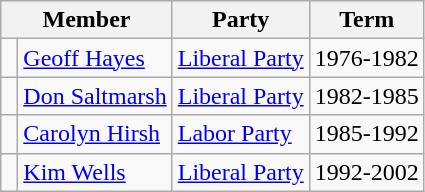<table class="wikitable">
<tr>
<th colspan="2">Member</th>
<th>Party</th>
<th>Term</th>
</tr>
<tr>
<td> </td>
<td><a href='#'>Geoff Hayes</a></td>
<td><a href='#'>Liberal Party</a></td>
<td>1976-1982</td>
</tr>
<tr>
<td> </td>
<td><a href='#'>Don Saltmarsh</a></td>
<td><a href='#'>Liberal Party</a></td>
<td>1982-1985</td>
</tr>
<tr>
<td> </td>
<td><a href='#'>Carolyn Hirsh</a></td>
<td><a href='#'>Labor Party</a></td>
<td>1985-1992</td>
</tr>
<tr>
<td> </td>
<td><a href='#'>Kim Wells</a></td>
<td><a href='#'>Liberal Party</a></td>
<td>1992-2002</td>
</tr>
</table>
